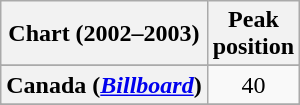<table class="wikitable sortable plainrowheaders" style="text-align:center">
<tr>
<th scope="col">Chart (2002–2003)</th>
<th scope="col">Peak<br>position</th>
</tr>
<tr>
</tr>
<tr>
</tr>
<tr>
<th scope="row">Canada (<em><a href='#'>Billboard</a></em>)</th>
<td>40</td>
</tr>
<tr>
</tr>
<tr>
</tr>
<tr>
</tr>
<tr>
</tr>
<tr>
</tr>
<tr>
</tr>
<tr>
</tr>
<tr>
</tr>
<tr>
</tr>
<tr>
</tr>
<tr>
</tr>
<tr>
</tr>
</table>
